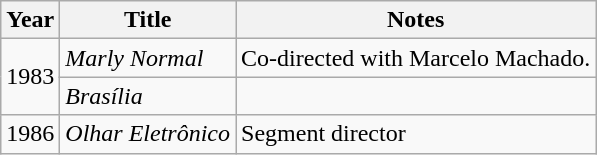<table class="wikitable plainrowheaders">
<tr>
<th>Year</th>
<th>Title</th>
<th>Notes</th>
</tr>
<tr>
<td rowspan=2>1983</td>
<td><em>Marly Normal</em></td>
<td>Co-directed with Marcelo Machado.</td>
</tr>
<tr>
<td><em>Brasília</em></td>
<td></td>
</tr>
<tr>
<td>1986</td>
<td><em>Olhar Eletrônico</em></td>
<td>Segment director</td>
</tr>
</table>
